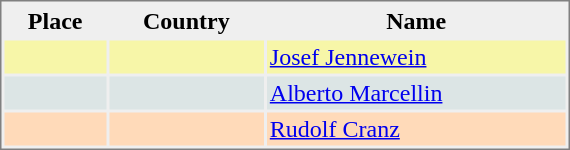<table style="border-style:solid; border-width:1px; border-color:#808080; background-color:#EFEFEF;" cellspacing="2" cellpadding="2" width="380">
<tr bgcolor="#EFEFEF">
<th>Place</th>
<th>Country</th>
<th>Name</th>
</tr>
<tr align="center" valign="top" bgcolor="#F7F6A8">
<th></th>
<td></td>
<td align="left"><a href='#'>Josef Jennewein</a></td>
</tr>
<tr align="center" valign="top" bgcolor="#DCE5E5">
<th></th>
<td></td>
<td align="left"><a href='#'>Alberto Marcellin</a></td>
</tr>
<tr align="center" valign="top" bgcolor="#FFDAB9">
<th></th>
<td></td>
<td align="left"><a href='#'>Rudolf Cranz</a></td>
</tr>
</table>
